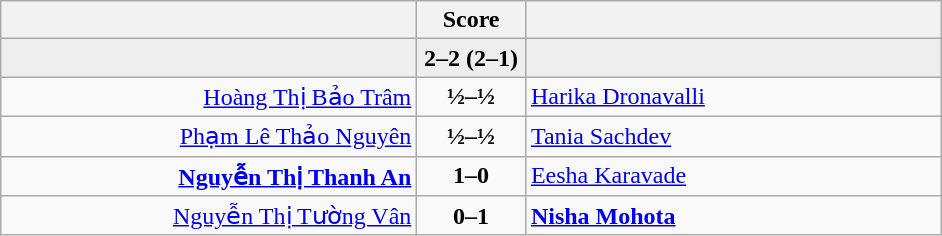<table class="wikitable" style="text-align: center;">
<tr>
<th align="right" width="270"></th>
<th width="65">Score</th>
<th align="left" width="270"></th>
</tr>
<tr style="background:#eeeeee;">
<td align=right><strong></strong></td>
<td align=center><strong>2–2 (2–1)</strong></td>
<td align=left></td>
</tr>
<tr>
<td align=right><a href='#'>Hoàng Thị Bảo Trâm</a></td>
<td align=center><strong>½–½</strong></td>
<td align=left><a href='#'>Harika Dronavalli</a></td>
</tr>
<tr>
<td align=right><a href='#'>Phạm Lê Thảo Nguyên</a></td>
<td align=center><strong>½–½</strong></td>
<td align=left><a href='#'>Tania Sachdev</a></td>
</tr>
<tr>
<td align=right><strong><a href='#'>Nguyễn Thị Thanh An</a></strong></td>
<td align=center><strong>1–0</strong></td>
<td align=left><a href='#'>Eesha Karavade</a></td>
</tr>
<tr>
<td align=right><a href='#'>Nguyễn Thị Tường Vân</a></td>
<td align=center><strong>0–1</strong></td>
<td align=left><strong><a href='#'>Nisha Mohota</a></strong></td>
</tr>
</table>
